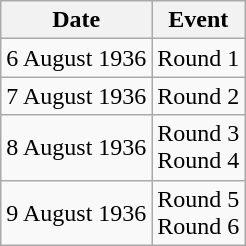<table class = "wikitable" style="text-align:center;">
<tr>
<th>Date</th>
<th>Event</th>
</tr>
<tr>
<td>6 August 1936</td>
<td>Round 1</td>
</tr>
<tr>
<td>7 August 1936</td>
<td>Round 2</td>
</tr>
<tr>
<td>8 August 1936</td>
<td>Round 3<br>Round 4</td>
</tr>
<tr>
<td>9 August 1936</td>
<td>Round 5<br>Round 6</td>
</tr>
</table>
